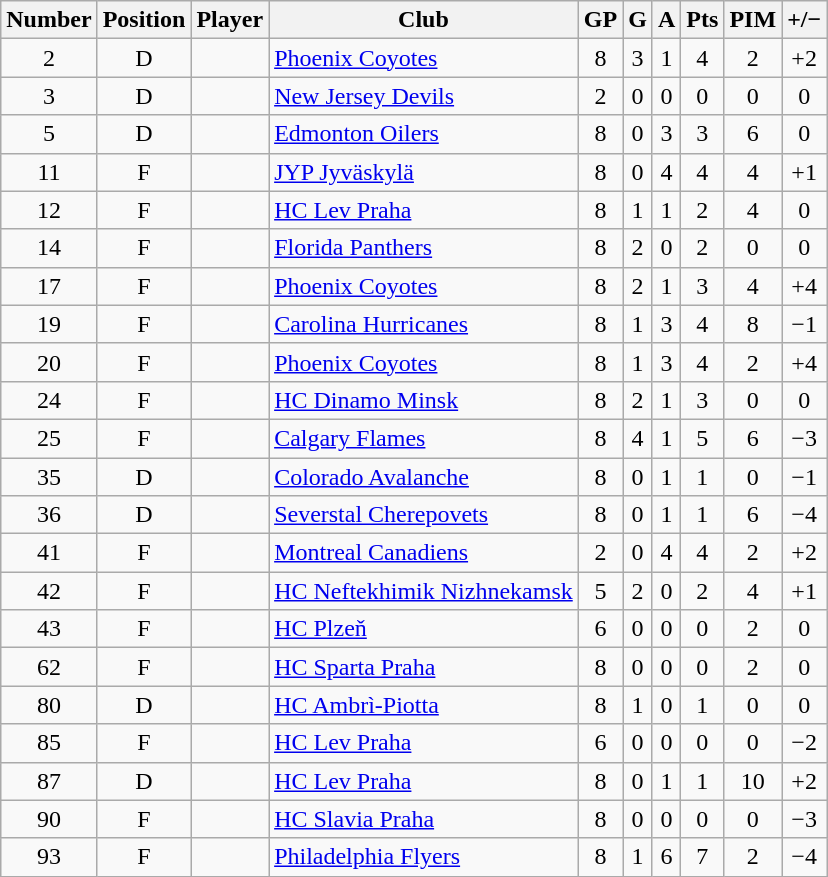<table class="wikitable sortable" style="text-align: center;">
<tr>
<th>Number</th>
<th>Position</th>
<th>Player</th>
<th>Club</th>
<th>GP</th>
<th>G</th>
<th>A</th>
<th>Pts</th>
<th>PIM</th>
<th>+/−</th>
</tr>
<tr>
<td>2</td>
<td>D</td>
<td align=left></td>
<td align=left> <a href='#'>Phoenix Coyotes</a></td>
<td>8</td>
<td>3</td>
<td>1</td>
<td>4</td>
<td>2</td>
<td>+2</td>
</tr>
<tr>
<td>3</td>
<td>D</td>
<td align=left></td>
<td align=left> <a href='#'>New Jersey Devils</a></td>
<td>2</td>
<td>0</td>
<td>0</td>
<td>0</td>
<td>0</td>
<td>0</td>
</tr>
<tr>
<td>5</td>
<td>D</td>
<td align=left></td>
<td align=left> <a href='#'>Edmonton Oilers</a></td>
<td>8</td>
<td>0</td>
<td>3</td>
<td>3</td>
<td>6</td>
<td>0</td>
</tr>
<tr>
<td>11</td>
<td>F</td>
<td align=left></td>
<td align=left> <a href='#'>JYP Jyväskylä</a></td>
<td>8</td>
<td>0</td>
<td>4</td>
<td>4</td>
<td>4</td>
<td>+1</td>
</tr>
<tr>
<td>12</td>
<td>F</td>
<td align=left></td>
<td align=left> <a href='#'>HC Lev Praha</a></td>
<td>8</td>
<td>1</td>
<td>1</td>
<td>2</td>
<td>4</td>
<td>0</td>
</tr>
<tr>
<td>14</td>
<td>F</td>
<td align=left></td>
<td align=left> <a href='#'>Florida Panthers</a></td>
<td>8</td>
<td>2</td>
<td>0</td>
<td>2</td>
<td>0</td>
<td>0</td>
</tr>
<tr>
<td>17</td>
<td>F</td>
<td align=left></td>
<td align=left> <a href='#'>Phoenix Coyotes</a></td>
<td>8</td>
<td>2</td>
<td>1</td>
<td>3</td>
<td>4</td>
<td>+4</td>
</tr>
<tr>
<td>19</td>
<td>F</td>
<td align=left></td>
<td align=left> <a href='#'>Carolina Hurricanes</a></td>
<td>8</td>
<td>1</td>
<td>3</td>
<td>4</td>
<td>8</td>
<td>−1</td>
</tr>
<tr>
<td>20</td>
<td>F</td>
<td align=left></td>
<td align=left> <a href='#'>Phoenix Coyotes</a></td>
<td>8</td>
<td>1</td>
<td>3</td>
<td>4</td>
<td>2</td>
<td>+4</td>
</tr>
<tr>
<td>24</td>
<td>F</td>
<td align=left></td>
<td align=left> <a href='#'>HC Dinamo Minsk</a></td>
<td>8</td>
<td>2</td>
<td>1</td>
<td>3</td>
<td>0</td>
<td>0</td>
</tr>
<tr>
<td>25</td>
<td>F</td>
<td align=left></td>
<td align=left> <a href='#'>Calgary Flames</a></td>
<td>8</td>
<td>4</td>
<td>1</td>
<td>5</td>
<td>6</td>
<td>−3</td>
</tr>
<tr>
<td>35</td>
<td>D</td>
<td align=left></td>
<td align=left> <a href='#'>Colorado Avalanche</a></td>
<td>8</td>
<td>0</td>
<td>1</td>
<td>1</td>
<td>0</td>
<td>−1</td>
</tr>
<tr>
<td>36</td>
<td>D</td>
<td align=left></td>
<td align=left> <a href='#'>Severstal Cherepovets</a></td>
<td>8</td>
<td>0</td>
<td>1</td>
<td>1</td>
<td>6</td>
<td>−4</td>
</tr>
<tr>
<td>41</td>
<td>F</td>
<td align=left></td>
<td align=left> <a href='#'>Montreal Canadiens</a></td>
<td>2</td>
<td>0</td>
<td>4</td>
<td>4</td>
<td>2</td>
<td>+2</td>
</tr>
<tr>
<td>42</td>
<td>F</td>
<td align=left></td>
<td align=left> <a href='#'>HC Neftekhimik Nizhnekamsk</a></td>
<td>5</td>
<td>2</td>
<td>0</td>
<td>2</td>
<td>4</td>
<td>+1</td>
</tr>
<tr>
<td>43</td>
<td>F</td>
<td align=left></td>
<td align=left> <a href='#'>HC Plzeň</a></td>
<td>6</td>
<td>0</td>
<td>0</td>
<td>0</td>
<td>2</td>
<td>0</td>
</tr>
<tr>
<td>62</td>
<td>F</td>
<td align=left></td>
<td align=left> <a href='#'>HC Sparta Praha</a></td>
<td>8</td>
<td>0</td>
<td>0</td>
<td>0</td>
<td>2</td>
<td>0</td>
</tr>
<tr>
<td>80</td>
<td>D</td>
<td align=left></td>
<td align=left> <a href='#'>HC Ambrì-Piotta</a></td>
<td>8</td>
<td>1</td>
<td>0</td>
<td>1</td>
<td>0</td>
<td>0</td>
</tr>
<tr>
<td>85</td>
<td>F</td>
<td align=left></td>
<td align=left> <a href='#'>HC Lev Praha</a></td>
<td>6</td>
<td>0</td>
<td>0</td>
<td>0</td>
<td>0</td>
<td>−2</td>
</tr>
<tr>
<td>87</td>
<td>D</td>
<td align=left></td>
<td align=left> <a href='#'>HC Lev Praha</a></td>
<td>8</td>
<td>0</td>
<td>1</td>
<td>1</td>
<td>10</td>
<td>+2</td>
</tr>
<tr>
<td>90</td>
<td>F</td>
<td align=left></td>
<td align=left> <a href='#'>HC Slavia Praha</a></td>
<td>8</td>
<td>0</td>
<td>0</td>
<td>0</td>
<td>0</td>
<td>−3</td>
</tr>
<tr>
<td>93</td>
<td>F</td>
<td align=left></td>
<td align=left> <a href='#'>Philadelphia Flyers</a></td>
<td>8</td>
<td>1</td>
<td>6</td>
<td>7</td>
<td>2</td>
<td>−4</td>
</tr>
</table>
